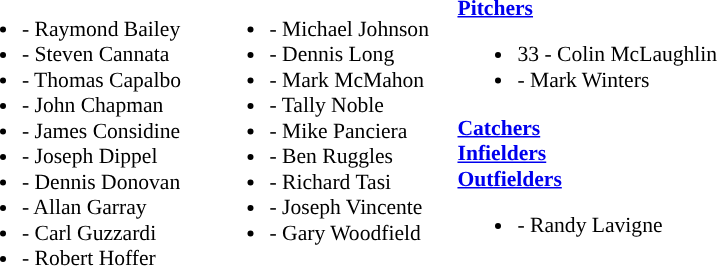<table class="toccolours" style="border-collapse:collapse; font-size:90%;">
<tr>
<td colspan="9"></td>
</tr>
<tr>
</tr>
<tr>
<td width="03"> </td>
<td valign="top"><br><ul><li>- Raymond Bailey</li><li>- Steven Cannata</li><li>- Thomas Capalbo</li><li>- John Chapman</li><li>- James Considine</li><li>- Joseph Dippel</li><li>- Dennis Donovan</li><li>- Allan Garray</li><li>- Carl Guzzardi</li><li>- Robert Hoffer</li></ul></td>
<td width="15"> </td>
<td valign="top"><br><ul><li>- Michael Johnson</li><li>- Dennis Long</li><li>- Mark McMahon</li><li>- Tally Noble</li><li>- Mike Panciera</li><li>- Ben Ruggles</li><li>- Richard Tasi</li><li>- Joseph Vincente</li><li>- Gary Woodfield</li></ul></td>
<td width="15"> </td>
<td valign="top"><br><strong><a href='#'>Pitchers</a></strong><ul><li>33 - Colin McLaughlin</li><li>- Mark Winters</li></ul><strong><a href='#'>Catchers</a></strong><br><strong><a href='#'>Infielders</a></strong><br><strong><a href='#'>Outfielders</a></strong><ul><li>- Randy Lavigne</li></ul></td>
<td width="25"> </td>
</tr>
</table>
